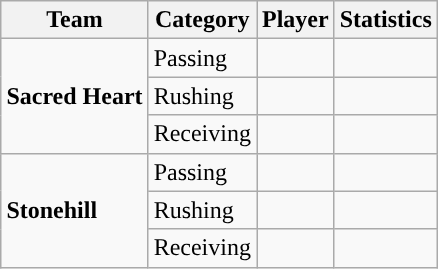<table class="wikitable" style="float: right;">
<tr>
<th>Team</th>
<th>Category</th>
<th>Player</th>
<th>Statistics</th>
</tr>
<tr>
<td rowspan=3><strong>Sacred Heart</strong></td>
<td>Passing</td>
<td></td>
<td></td>
</tr>
<tr>
<td>Rushing</td>
<td></td>
<td></td>
</tr>
<tr>
<td>Receiving</td>
<td></td>
<td></td>
</tr>
<tr>
<td rowspan=3><strong>Stonehill</strong></td>
<td>Passing</td>
<td></td>
<td></td>
</tr>
<tr>
<td>Rushing</td>
<td></td>
<td></td>
</tr>
<tr>
<td>Receiving</td>
<td></td>
<td></td>
</tr>
</table>
